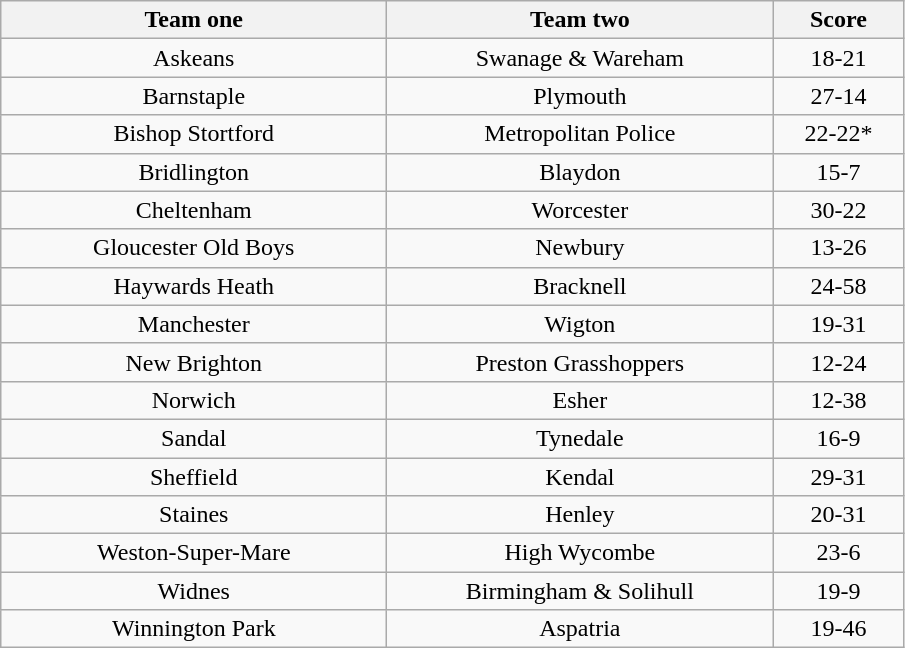<table class="wikitable" style="text-align: center">
<tr>
<th width=250>Team one</th>
<th width=250>Team two</th>
<th width=80>Score</th>
</tr>
<tr>
<td>Askeans</td>
<td>Swanage & Wareham</td>
<td>18-21</td>
</tr>
<tr>
<td>Barnstaple</td>
<td>Plymouth</td>
<td>27-14</td>
</tr>
<tr>
<td>Bishop Stortford</td>
<td>Metropolitan Police</td>
<td>22-22*</td>
</tr>
<tr>
<td>Bridlington</td>
<td>Blaydon</td>
<td>15-7</td>
</tr>
<tr>
<td>Cheltenham</td>
<td>Worcester</td>
<td>30-22</td>
</tr>
<tr>
<td>Gloucester Old Boys</td>
<td>Newbury</td>
<td>13-26</td>
</tr>
<tr>
<td>Haywards Heath</td>
<td>Bracknell</td>
<td>24-58</td>
</tr>
<tr>
<td>Manchester</td>
<td>Wigton</td>
<td>19-31</td>
</tr>
<tr>
<td>New Brighton</td>
<td>Preston Grasshoppers</td>
<td>12-24</td>
</tr>
<tr>
<td>Norwich</td>
<td>Esher</td>
<td>12-38</td>
</tr>
<tr>
<td>Sandal</td>
<td>Tynedale</td>
<td>16-9</td>
</tr>
<tr>
<td>Sheffield</td>
<td>Kendal</td>
<td>29-31</td>
</tr>
<tr>
<td>Staines</td>
<td>Henley</td>
<td>20-31</td>
</tr>
<tr>
<td>Weston-Super-Mare</td>
<td>High Wycombe</td>
<td>23-6</td>
</tr>
<tr>
<td>Widnes</td>
<td>Birmingham & Solihull</td>
<td>19-9</td>
</tr>
<tr>
<td>Winnington Park</td>
<td>Aspatria</td>
<td>19-46</td>
</tr>
</table>
